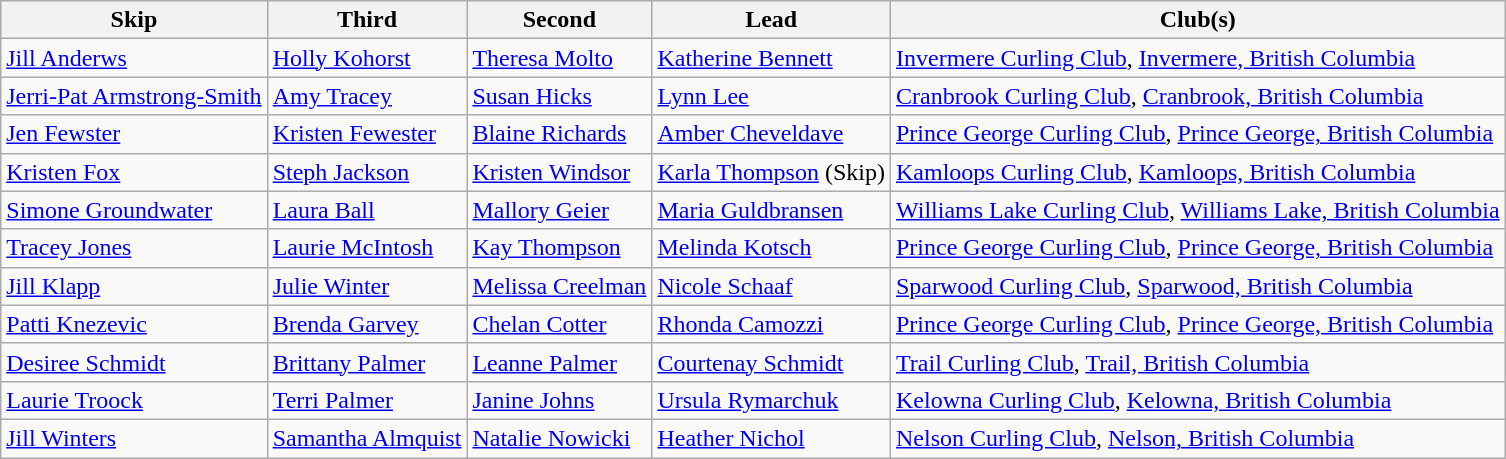<table class="wikitable" border="1">
<tr>
<th>Skip</th>
<th>Third</th>
<th>Second</th>
<th>Lead</th>
<th>Club(s)</th>
</tr>
<tr>
<td><a href='#'>Jill Anderws</a></td>
<td><a href='#'>Holly Kohorst</a></td>
<td><a href='#'>Theresa Molto</a></td>
<td><a href='#'>Katherine Bennett</a></td>
<td><a href='#'>Invermere Curling Club</a>, <a href='#'>Invermere, British Columbia</a></td>
</tr>
<tr>
<td><a href='#'>Jerri-Pat Armstrong-Smith</a></td>
<td><a href='#'>Amy Tracey</a></td>
<td><a href='#'>Susan Hicks</a></td>
<td><a href='#'>Lynn Lee</a></td>
<td><a href='#'>Cranbrook Curling Club</a>, <a href='#'>Cranbrook, British Columbia</a></td>
</tr>
<tr>
<td><a href='#'>Jen Fewster</a></td>
<td><a href='#'>Kristen Fewester</a></td>
<td><a href='#'>Blaine Richards</a></td>
<td><a href='#'>Amber Cheveldave</a></td>
<td><a href='#'>Prince George Curling Club</a>, <a href='#'>Prince George, British Columbia</a></td>
</tr>
<tr>
<td><a href='#'>Kristen Fox</a></td>
<td><a href='#'>Steph Jackson</a></td>
<td><a href='#'>Kristen Windsor</a></td>
<td><a href='#'>Karla Thompson</a> (Skip)</td>
<td><a href='#'>Kamloops Curling Club</a>, <a href='#'>Kamloops, British Columbia</a></td>
</tr>
<tr>
<td><a href='#'>Simone Groundwater</a></td>
<td><a href='#'>Laura Ball</a></td>
<td><a href='#'>Mallory Geier</a></td>
<td><a href='#'>Maria Guldbransen</a></td>
<td><a href='#'>Williams Lake Curling Club</a>, <a href='#'>Williams Lake, British Columbia</a></td>
</tr>
<tr>
<td><a href='#'>Tracey Jones</a></td>
<td><a href='#'>Laurie McIntosh</a></td>
<td><a href='#'>Kay Thompson</a></td>
<td><a href='#'>Melinda Kotsch</a></td>
<td><a href='#'>Prince George Curling Club</a>, <a href='#'>Prince George, British Columbia</a></td>
</tr>
<tr>
<td><a href='#'>Jill Klapp</a></td>
<td><a href='#'>Julie Winter</a></td>
<td><a href='#'>Melissa Creelman</a></td>
<td><a href='#'>Nicole Schaaf</a></td>
<td><a href='#'>Sparwood Curling Club</a>, <a href='#'>Sparwood, British Columbia</a></td>
</tr>
<tr>
<td><a href='#'>Patti Knezevic</a></td>
<td><a href='#'>Brenda Garvey</a></td>
<td><a href='#'>Chelan Cotter</a></td>
<td><a href='#'>Rhonda Camozzi</a></td>
<td><a href='#'>Prince George Curling Club</a>, <a href='#'>Prince George, British Columbia</a></td>
</tr>
<tr>
<td><a href='#'>Desiree Schmidt</a></td>
<td><a href='#'>Brittany Palmer</a></td>
<td><a href='#'>Leanne Palmer</a></td>
<td><a href='#'>Courtenay Schmidt</a></td>
<td><a href='#'>Trail Curling Club</a>, <a href='#'>Trail, British Columbia</a></td>
</tr>
<tr>
<td><a href='#'>Laurie Troock</a></td>
<td><a href='#'>Terri Palmer</a></td>
<td><a href='#'>Janine Johns</a></td>
<td><a href='#'>Ursula Rymarchuk</a></td>
<td><a href='#'>Kelowna Curling Club</a>, <a href='#'>Kelowna, British Columbia</a></td>
</tr>
<tr>
<td><a href='#'>Jill Winters</a></td>
<td><a href='#'>Samantha Almquist</a></td>
<td><a href='#'>Natalie Nowicki</a></td>
<td><a href='#'>Heather Nichol</a></td>
<td><a href='#'>Nelson Curling Club</a>, <a href='#'>Nelson, British Columbia</a></td>
</tr>
</table>
